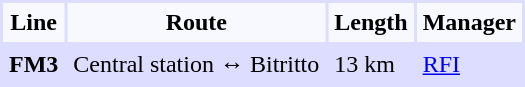<table cellpadding="4" cellspacing="2" style="background:#ddf; margin-left:20px;">
<tr style="background:#f8f8ff;">
<th>Line</th>
<th>Route</th>
<th>Length</th>
<th>Manager</th>
</tr>
<tr>
<td><strong>FM3</strong></td>
<td>Central station ↔ Bitritto</td>
<td>13 km</td>
<td><a href='#'>RFI</a></td>
</tr>
</table>
